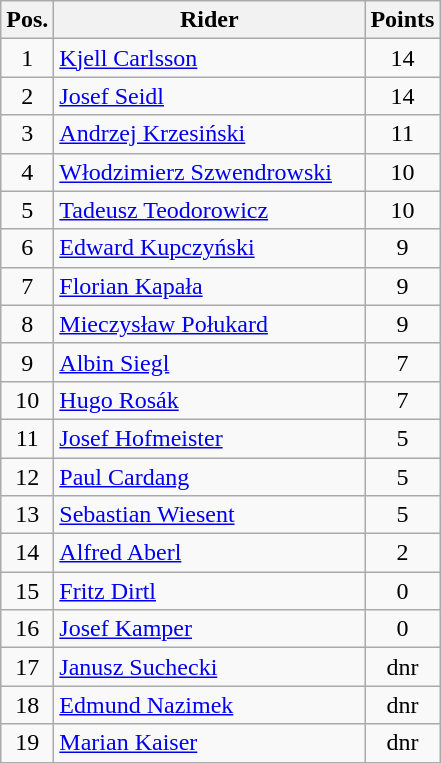<table class="wikitable" style="text-align:center;">
<tr>
<th width=25px>Pos.</th>
<th width=200px>Rider</th>
<th width=40px>Points</th>
</tr>
<tr>
<td>1</td>
<td align=left> <a href='#'>Kjell Carlsson</a></td>
<td>14</td>
</tr>
<tr>
<td>2</td>
<td align=left> <a href='#'>Josef Seidl</a></td>
<td>14</td>
</tr>
<tr>
<td>3</td>
<td align=left> <a href='#'>Andrzej Krzesiński</a></td>
<td>11</td>
</tr>
<tr>
<td>4</td>
<td align=left> <a href='#'>Włodzimierz Szwendrowski</a></td>
<td>10</td>
</tr>
<tr>
<td>5</td>
<td align=left> <a href='#'>Tadeusz Teodorowicz</a></td>
<td>10</td>
</tr>
<tr>
<td>6</td>
<td align=left> <a href='#'>Edward Kupczyński</a></td>
<td>9</td>
</tr>
<tr>
<td>7</td>
<td align=left> <a href='#'>Florian Kapała</a></td>
<td>9</td>
</tr>
<tr>
<td>8</td>
<td align=left> <a href='#'>Mieczysław Połukard</a></td>
<td>9</td>
</tr>
<tr>
<td>9</td>
<td align=left> <a href='#'>Albin Siegl</a></td>
<td>7</td>
</tr>
<tr>
<td>10</td>
<td align=left> <a href='#'>Hugo Rosák</a></td>
<td>7</td>
</tr>
<tr>
<td>11</td>
<td align=left> <a href='#'>Josef Hofmeister</a></td>
<td>5</td>
</tr>
<tr>
<td>12</td>
<td align=left> <a href='#'>Paul Cardang</a></td>
<td>5</td>
</tr>
<tr>
<td>13</td>
<td align=left> <a href='#'>Sebastian Wiesent</a></td>
<td>5</td>
</tr>
<tr>
<td>14</td>
<td align=left> <a href='#'>Alfred Aberl</a></td>
<td>2</td>
</tr>
<tr>
<td>15</td>
<td align=left> <a href='#'>Fritz Dirtl</a></td>
<td>0</td>
</tr>
<tr>
<td>16</td>
<td align=left> <a href='#'>Josef Kamper</a></td>
<td>0</td>
</tr>
<tr>
<td>17</td>
<td align=left> <a href='#'>Janusz Suchecki</a></td>
<td>dnr</td>
</tr>
<tr>
<td>18</td>
<td align=left> <a href='#'>Edmund Nazimek</a></td>
<td>dnr</td>
</tr>
<tr>
<td>19</td>
<td align=left> <a href='#'>Marian Kaiser</a></td>
<td>dnr</td>
</tr>
</table>
